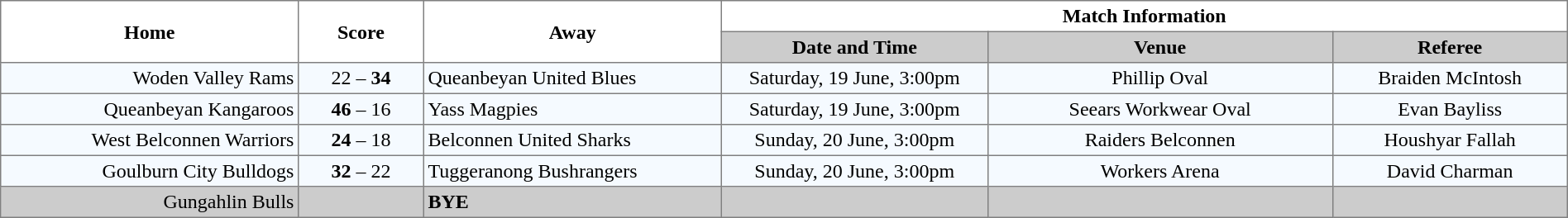<table width="100%" cellspacing="0" cellpadding="3" border="1" style="border-collapse:collapse;  text-align:center;">
<tr>
<th rowspan="2" width="19%">Home</th>
<th rowspan="2" width="8%">Score</th>
<th rowspan="2" width="19%">Away</th>
<th colspan="3">Match Information</th>
</tr>
<tr bgcolor="#CCCCCC">
<th width="17%">Date and Time</th>
<th width="22%">Venue</th>
<th width="50%">Referee</th>
</tr>
<tr style="text-align:center; background:#f5faff;">
<td align="right">Woden Valley Rams </td>
<td>22 – <strong>34</strong></td>
<td align="left"> Queanbeyan United Blues</td>
<td>Saturday, 19 June, 3:00pm</td>
<td>Phillip Oval</td>
<td>Braiden McIntosh</td>
</tr>
<tr style="text-align:center; background:#f5faff;">
<td align="right">Queanbeyan Kangaroos </td>
<td><strong>46</strong> – 16</td>
<td align="left"> Yass Magpies</td>
<td>Saturday, 19 June, 3:00pm</td>
<td>Seears Workwear Oval</td>
<td>Evan Bayliss</td>
</tr>
<tr style="text-align:center; background:#f5faff;">
<td align="right">West Belconnen Warriors </td>
<td><strong>24</strong> – 18</td>
<td align="left"> Belconnen United Sharks</td>
<td>Sunday, 20 June, 3:00pm</td>
<td>Raiders Belconnen</td>
<td>Houshyar Fallah</td>
</tr>
<tr style="text-align:center; background:#f5faff;">
<td align="right">Goulburn City Bulldogs </td>
<td><strong>32</strong> – 22</td>
<td align="left"> Tuggeranong Bushrangers</td>
<td>Sunday, 20 June, 3:00pm</td>
<td>Workers Arena</td>
<td>David Charman</td>
</tr>
<tr style="text-align:center; background:#CCCCCC;">
<td align="right">Gungahlin Bulls </td>
<td></td>
<td align="left"><strong>BYE</strong></td>
<td></td>
<td></td>
<td></td>
</tr>
</table>
